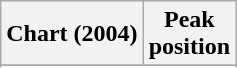<table class="wikitable sortable">
<tr>
<th align="left">Chart (2004)</th>
<th align="center">Peak<br>position</th>
</tr>
<tr>
</tr>
<tr>
</tr>
</table>
